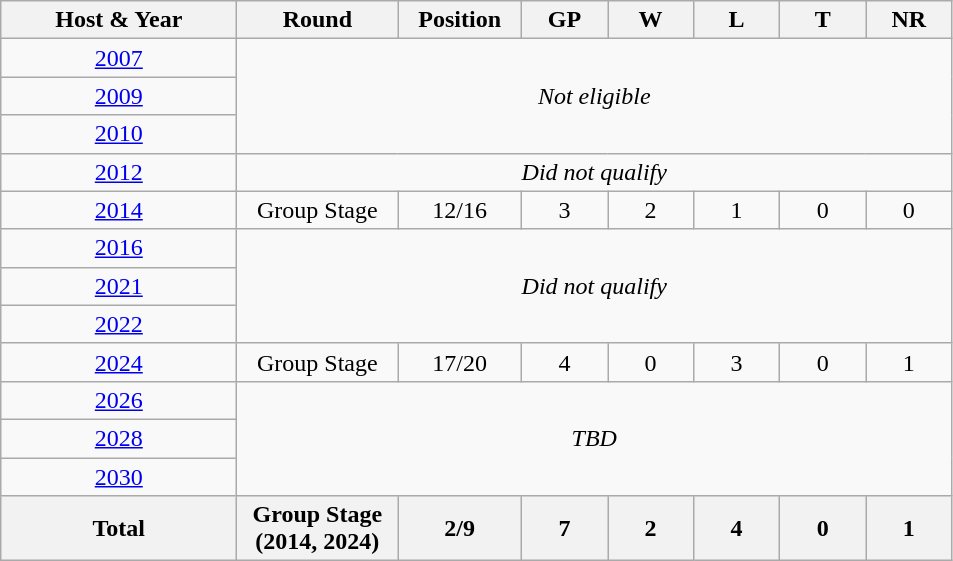<table class="wikitable" style="text-align: center; width=900px;">
<tr>
<th width=150>Host & Year</th>
<th width=100>Round</th>
<th width=75>Position</th>
<th width=50>GP</th>
<th width=50>W</th>
<th width=50>L</th>
<th width=50>T</th>
<th width=50>NR</th>
</tr>
<tr>
<td> <a href='#'>2007</a></td>
<td colspan="7" rowspan=3><em>Not eligible</em></td>
</tr>
<tr>
<td> <a href='#'>2009</a></td>
</tr>
<tr>
<td> <a href='#'>2010</a></td>
</tr>
<tr>
<td> <a href='#'>2012</a></td>
<td colspan="7"><em>Did not qualify</em></td>
</tr>
<tr>
<td> <a href='#'>2014</a></td>
<td>Group Stage</td>
<td>12/16</td>
<td>3</td>
<td>2</td>
<td>1</td>
<td>0</td>
<td>0</td>
</tr>
<tr>
<td> <a href='#'>2016</a></td>
<td colspan="7" rowspan="3"><em>Did not qualify</em></td>
</tr>
<tr>
<td>  <a href='#'>2021</a></td>
</tr>
<tr>
<td> <a href='#'>2022</a></td>
</tr>
<tr>
<td>  <a href='#'>2024</a></td>
<td>Group Stage</td>
<td>17/20</td>
<td>4</td>
<td>0</td>
<td>3</td>
<td>0</td>
<td>1</td>
</tr>
<tr>
<td>  <a href='#'>2026</a></td>
<td colspan="7" rowspan="3"><em>TBD</em></td>
</tr>
<tr>
<td>  <a href='#'>2028</a></td>
</tr>
<tr>
<td>   <a href='#'>2030</a></td>
</tr>
<tr>
<th>Total</th>
<th><strong>Group Stage (2014, 2024)</strong></th>
<th>2/9</th>
<th>7</th>
<th>2</th>
<th>4</th>
<th>0</th>
<th>1</th>
</tr>
</table>
